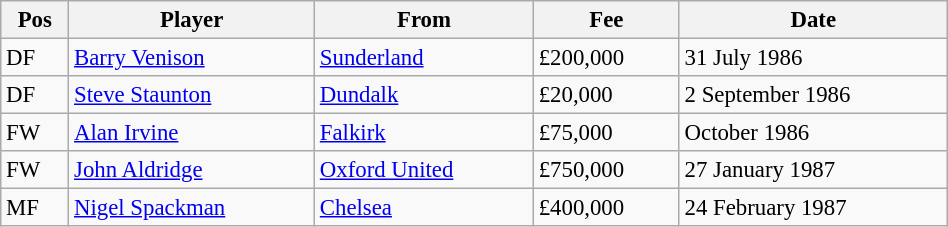<table width=50% class="wikitable" style="text-align:center; font-size:95%; text-align:left">
<tr>
<th>Pos</th>
<th>Player</th>
<th>From</th>
<th>Fee</th>
<th>Date</th>
</tr>
<tr --->
<td>DF</td>
<td> <a href='#'>Barry Venison</a></td>
<td> <a href='#'>Sunderland</a></td>
<td>£200,000</td>
<td>31 July 1986</td>
</tr>
<tr --->
<td>DF</td>
<td> <a href='#'>Steve Staunton</a></td>
<td> <a href='#'>Dundalk</a></td>
<td>£20,000</td>
<td>2 September 1986</td>
</tr>
<tr --->
<td>FW</td>
<td> <a href='#'>Alan Irvine</a></td>
<td> <a href='#'>Falkirk</a></td>
<td>£75,000</td>
<td>October 1986</td>
</tr>
<tr --->
<td>FW</td>
<td> <a href='#'>John Aldridge</a></td>
<td> <a href='#'>Oxford United</a></td>
<td>£750,000</td>
<td>27 January 1987</td>
</tr>
<tr --->
<td>MF</td>
<td> <a href='#'>Nigel Spackman</a></td>
<td> <a href='#'>Chelsea</a></td>
<td>£400,000</td>
<td>24 February 1987</td>
</tr>
</table>
